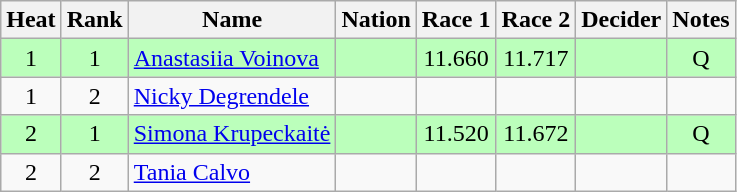<table class="wikitable sortable" style="text-align:center">
<tr>
<th>Heat</th>
<th>Rank</th>
<th>Name</th>
<th>Nation</th>
<th>Race 1</th>
<th>Race 2</th>
<th>Decider</th>
<th>Notes</th>
</tr>
<tr bgcolor=bbffbb>
<td>1</td>
<td>1</td>
<td align=left><a href='#'>Anastasiia Voinova</a></td>
<td align=left></td>
<td>11.660</td>
<td>11.717</td>
<td></td>
<td>Q</td>
</tr>
<tr>
<td>1</td>
<td>2</td>
<td align=left><a href='#'>Nicky Degrendele</a></td>
<td align=left></td>
<td></td>
<td></td>
<td></td>
<td></td>
</tr>
<tr bgcolor=bbffbb>
<td>2</td>
<td>1</td>
<td align=left><a href='#'>Simona Krupeckaitė</a></td>
<td align=left></td>
<td>11.520</td>
<td>11.672</td>
<td></td>
<td>Q</td>
</tr>
<tr>
<td>2</td>
<td>2</td>
<td align=left><a href='#'>Tania Calvo</a></td>
<td align=left></td>
<td></td>
<td></td>
<td></td>
<td></td>
</tr>
</table>
